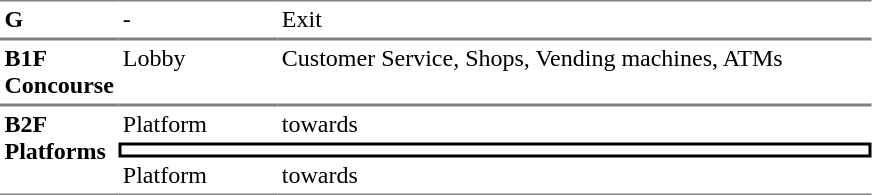<table border=0 cellspacing=0 cellpadding=3>
<tr>
<td style="border-top:solid 1px gray;border-bottom:solid 1px gray" width=50 valign=top><strong>G</strong></td>
<td style="border-top:solid 1px gray;border-bottom:solid 1px gray;" width=100 valign=top>-</td>
<td style="border-top:solid 1px gray;border-bottom:solid 1px gray;" width=390 valign=top>Exit</td>
</tr>
<tr>
<td style="border-bottom:solid 1px gray; border-top:solid 1px gray;" valign=top width=50><strong>B1F<br>Concourse</strong></td>
<td style="border-bottom:solid 1px gray; border-top:solid 1px gray;" valign=top width=100>Lobby</td>
<td style="border-bottom:solid 1px gray; border-top:solid 1px gray;" valign=top width=390>Customer Service, Shops, Vending machines, ATMs</td>
</tr>
<tr>
<td style="border-top:solid 1px gray;border-bottom:solid 1px gray" rowspan=3 valign=top><strong>B2F<br>Platforms</strong></td>
<td style="border-top:solid 1px gray" valign=top>Platform</td>
<td style="border-top:solid 1px gray" valign=top>  towards  </td>
</tr>
<tr>
<td style="border-right:solid 2px black;border-left:solid 2px black;border-top:solid 2px black;border-bottom:solid 2px black;text-align:center;" colspan=2></td>
</tr>
<tr>
<td style="border-bottom:solid 1px gray" valign=top>Platform</td>
<td style="border-bottom:solid 1px gray" valign=top>  towards   </td>
</tr>
</table>
